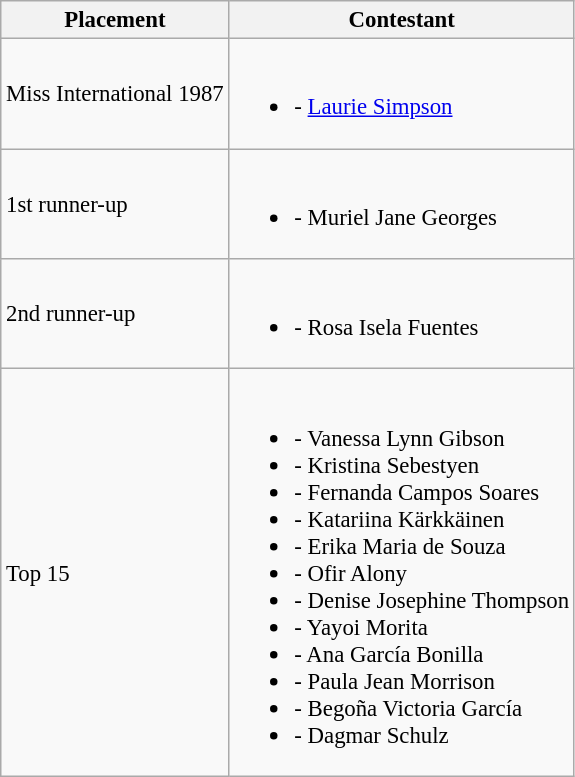<table class="wikitable sortable" style="font-size:95%;">
<tr>
<th>Placement</th>
<th>Contestant</th>
</tr>
<tr>
<td>Miss International 1987</td>
<td><br><ul><li> - <a href='#'>Laurie Simpson</a></li></ul></td>
</tr>
<tr>
<td>1st runner-up</td>
<td><br><ul><li> - Muriel Jane Georges</li></ul></td>
</tr>
<tr>
<td>2nd runner-up</td>
<td><br><ul><li> - Rosa Isela Fuentes</li></ul></td>
</tr>
<tr>
<td>Top 15</td>
<td><br><ul><li> - Vanessa Lynn Gibson</li><li> - Kristina Sebestyen</li><li> - Fernanda Campos Soares</li><li> - Katariina Kärkkäinen</li><li> - Erika Maria de Souza</li><li> - Ofir Alony</li><li> - Denise Josephine Thompson</li><li> - Yayoi Morita</li><li> - Ana García Bonilla</li><li> - Paula Jean Morrison</li><li> - Begoña Victoria García</li><li> - Dagmar Schulz</li></ul></td>
</tr>
</table>
